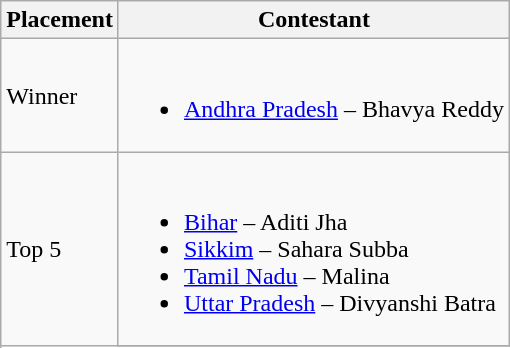<table class="wikitable">
<tr>
<th>Placement</th>
<th>Contestant</th>
</tr>
<tr>
<td>Winner</td>
<td><br><ul><li><a href='#'>Andhra Pradesh</a> – Bhavya Reddy</li></ul></td>
</tr>
<tr>
<td rowspan=5>Top 5</td>
<td><br><ul><li><a href='#'>Bihar</a> – Aditi Jha</li><li><a href='#'>Sikkim</a> – Sahara Subba</li><li><a href='#'>Tamil Nadu</a> – Malina</li><li><a href='#'>Uttar Pradesh</a> – Divyanshi Batra</li></ul></td>
</tr>
<tr>
</tr>
</table>
